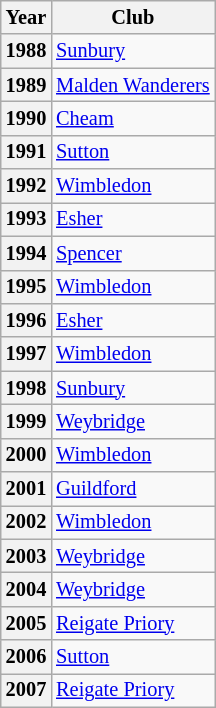<table class="wikitable plainrowheaders" style="font-size:85%">
<tr>
<th scope="col">Year</th>
<th scope="col">Club</th>
</tr>
<tr>
<th scope="row">1988</th>
<td><a href='#'>Sunbury</a></td>
</tr>
<tr>
<th scope="row">1989</th>
<td><a href='#'>Malden Wanderers</a></td>
</tr>
<tr>
<th scope="row">1990</th>
<td><a href='#'>Cheam</a></td>
</tr>
<tr>
<th scope="row">1991</th>
<td><a href='#'>Sutton</a></td>
</tr>
<tr>
<th scope="row">1992</th>
<td><a href='#'>Wimbledon</a></td>
</tr>
<tr>
<th scope="row">1993</th>
<td><a href='#'>Esher</a></td>
</tr>
<tr>
<th scope="row">1994</th>
<td><a href='#'>Spencer</a></td>
</tr>
<tr>
<th scope="row">1995</th>
<td><a href='#'>Wimbledon</a></td>
</tr>
<tr>
<th scope="row">1996</th>
<td><a href='#'>Esher</a></td>
</tr>
<tr>
<th scope="row">1997</th>
<td><a href='#'>Wimbledon</a></td>
</tr>
<tr>
<th scope="row">1998</th>
<td><a href='#'>Sunbury</a></td>
</tr>
<tr>
<th scope="row">1999</th>
<td><a href='#'>Weybridge</a></td>
</tr>
<tr>
<th scope="row">2000</th>
<td><a href='#'>Wimbledon</a></td>
</tr>
<tr>
<th scope="row">2001</th>
<td><a href='#'>Guildford</a></td>
</tr>
<tr>
<th scope="row">2002</th>
<td><a href='#'>Wimbledon</a></td>
</tr>
<tr>
<th scope="row">2003</th>
<td><a href='#'>Weybridge</a></td>
</tr>
<tr>
<th scope="row">2004</th>
<td><a href='#'>Weybridge</a></td>
</tr>
<tr>
<th scope="row">2005</th>
<td><a href='#'>Reigate Priory</a></td>
</tr>
<tr>
<th scope="row">2006</th>
<td><a href='#'>Sutton</a></td>
</tr>
<tr>
<th scope="row">2007</th>
<td><a href='#'>Reigate Priory</a></td>
</tr>
</table>
